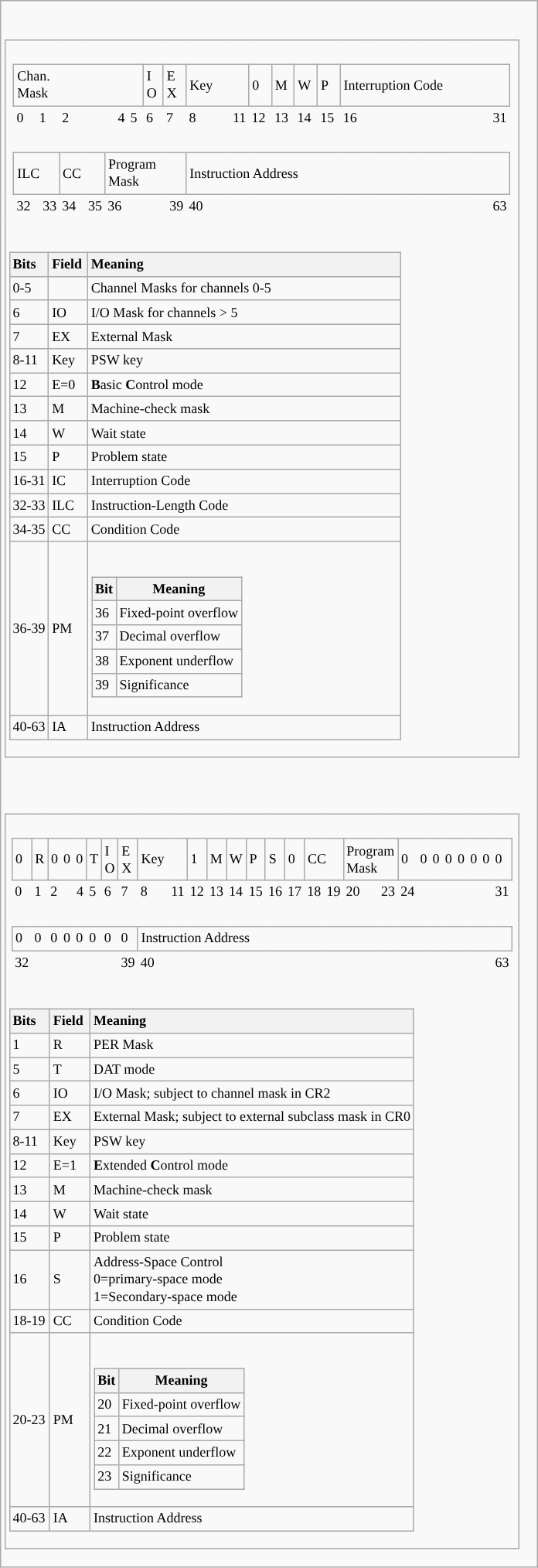<table class="wikitable">
<tr>
<td style="border-style: none;"><br><table class="wikitable" style="font-size:75%">
<tr>
<td colspan=34 style="border-style: none;"><br></td>
</tr>
<tr>
<td style="width:.5%; text-align:left;  border-style: none none none none;"></td>
<td colspan=6>Chan.<br>Mask</td>
<td>I<br>O</td>
<td>E<br>X</td>
<td colspan=4>Key</td>
<td>0</td>
<td>M</td>
<td>W</td>
<td>P</td>
<td colspan=16>Interruption Code</td>
<td style="width:.5%; text-align:left;  border-style: none none none none;"></td>
</tr>
<tr>
<td style="width:.5%; text-align:left;  border-style: none none none none;"></td>
<td style="width:1%;  text-align:left;  border-style: none none none none;">0</td>
<td style="width:1%;  text-align:left;  border-style: none none none none;">1</td>
<td style="width:1%;  text-align:left;  border-style: none none none none;">2</td>
<td style="width:1%;  text-align:left;  border-style: none none none none;"></td>
<td style="width:1%;  text-align:right; border-style: none none none none;">4</td>
<td style="width:1%;  text-align:left;  border-style: none none none none;">5</td>
<td style="width:1%;  text-align:left;  border-style: none none none none;">6</td>
<td style="width:1%;  text-align:left;  border-style: none none none none;">7</td>
<td style="width:1%;  text-align:left;  border-style: none none none none;">8</td>
<td style="width:1%;  text-align:left;  border-style: none none none none;"></td>
<td style="width:1%;  text-align:left;  border-style: none none none none;"></td>
<td style="width:1%;  text-align:right; border-style: none none none none;">11</td>
<td style="width:1%;  text-align:left;  border-style: none none none none;">12</td>
<td style="width:1%;  text-align:left;  border-style: none none none none;">13</td>
<td style="width:1%;  text-align:left;  border-style: none none none none;">14</td>
<td style="width:1%;  text-align:left;  border-style: none none none none;">15</td>
<td style="width:1%;  text-align:left;  border-style: none none none none;">16</td>
<td style="width:1%;  text-align:left;  border-style: none none none none;"></td>
<td style="width:1%;  text-align:left;  border-style: none none none none;"></td>
<td style="width:1%;  text-align:left;  border-style: none none none none;"></td>
<td style="width:1%;  text-align:left;  border-style: none none none none;"></td>
<td style="width:1%;  text-align:left;  border-style: none none none none;"></td>
<td style="width:1%;  text-align:left;  border-style: none none none none;"></td>
<td style="width:1%;  text-align:left;  border-style: none none none none;"></td>
<td style="width:1%;  text-align:left;  border-style: none none none none;"></td>
<td style="width:1%;  text-align:left;  border-style: none none none none;"></td>
<td style="width:1%;  text-align:left;  border-style: none none none none;"></td>
<td style="width:1%;  text-align:left;  border-style: none none none none;"></td>
<td style="width:1%;  text-align:left;  border-style: none none none none;"></td>
<td style="width:1%;  text-align:left;  border-style: none none none none;"></td>
<td style="width:1%;  text-align:left;  border-style: none none none none;"></td>
<td style="width:1%;  text-align:right; border-style: none none none none;">31</td>
<td style="width:.5%; text-align:left;  border-style: none none none none;"></td>
</tr>
<tr>
<td style="border-style:none;"><br></td>
</tr>
<tr>
<td style="width:.5%; text-align:left;  border-style: none none none none;"></td>
<td colspan=2>ILC</td>
<td colspan=2>CC</td>
<td colspan=4>Program<br>Mask</td>
<td colspan=24>Instruction Address</td>
</tr>
<tr>
<td style="width:.5%; text-align:left;  border-style: none  none  none  none;"></td>
<td style="width:1%;  text-align:left;  border-style: none  none  none  none;">32</td>
<td style="width:1%;  text-align:right; border-style: none  none  none  none;">33</td>
<td style="width:1%;  text-align:left;  border-style: none  none  none  none;">34</td>
<td style="width:1%;  text-align:right; border-style: none  none  none  none;">35</td>
<td style="width:1%;  text-align:left;  border-style: none  none  none  none;">36</td>
<td style="width:1%;  text-align:left;  border-style: none  none  none  none;"></td>
<td style="width:1%;  text-align:left;  border-style: none  none  none  none;"></td>
<td style="width:1%;  text-align:right; border-style: none  none  none  none;">39</td>
<td style="width:1%;  text-align:left;  border-style: none  none  none  none;">40</td>
<td style="width:1%;  text-align:left;  border-style: none  none  none  none;"></td>
<td style="width:1%;  text-align:left;  border-style: none  none  none  none;"></td>
<td style="width:1%;  text-align:left;  border-style: none  none  none  none;"></td>
<td style="width:1%;  text-align:left;  border-style: none  none  none  none;"></td>
<td style="width:1%;  text-align:left;  border-style: none  none  none  none;"></td>
<td style="width:1%;  text-align:left;  border-style: none  none  none  none;"></td>
<td style="width:1%;  text-align:left;  border-style: none  none  none  none;"></td>
<td style="width:1%;  text-align:left;  border-style: none  none  none  none;"></td>
<td style="width:1%;  text-align:left;  border-style: none  none  none  none;"></td>
<td style="width:1%;  text-align:left;  border-style: none  none  none  none;"></td>
<td style="width:1%;  text-align:left;  border-style: none  none  none  none;"></td>
<td style="width:1%;  text-align:left;  border-style: none  none  none  none;"></td>
<td style="width:1%;  text-align:left;  border-style: none  none  none  none;"></td>
<td style="width:1%;  text-align:left;  border-style: none  none  none  none;"></td>
<td style="width:1%;  text-align:left;  border-style: none  none  none  none;"></td>
<td style="width:1%;  text-align:left;  border-style: none  none  none  none;"></td>
<td style="width:1%;  text-align:left;  border-style: none  none  none  none;"></td>
<td style="width:1%;  text-align:left;  border-style: none  none  none  none;"></td>
<td style="width:1%;  text-align:left;  border-style: none  none  none  none;"></td>
<td style="width:1%;  text-align:left;  border-style: none  none  none  none;"></td>
<td style="width:1%;  text-align:left;  border-style: none  none  none  none;"></td>
<td style="width:1%;  text-align:left;  border-style: none  none  none  none;"></td>
<td style="width:1%;  text-align:right; border-style: none  none  none  none;'">63</td>
<td style="width:.5%; text-align:left;  border-style: none  none  none  none;"></td>
</tr>
<tr>
<td colspan="34" style="border-style: none;"><br><table class="wikitable mw-collapsible autocollapse">
<tr>
<th style="width:10%; text-align:left;">Bits</th>
<th style="width:10%; text-align:left;">Field</th>
<th style="width:80%; text-align:left;">Meaning</th>
</tr>
<tr>
<td>0-5</td>
<td></td>
<td>Channel Masks for channels 0-5</td>
</tr>
<tr>
<td>6</td>
<td>IO</td>
<td>I/O Mask for channels > 5</td>
</tr>
<tr>
<td>7</td>
<td>EX</td>
<td>External Mask</td>
</tr>
<tr>
<td>8-11</td>
<td>Key</td>
<td>PSW key</td>
</tr>
<tr>
<td>12</td>
<td>E=0</td>
<td><strong>B</strong>asic <strong>C</strong>ontrol mode</td>
</tr>
<tr>
<td>13</td>
<td>M</td>
<td>Machine-check mask</td>
</tr>
<tr>
<td>14</td>
<td>W</td>
<td>Wait state</td>
</tr>
<tr>
<td>15</td>
<td>P</td>
<td>Problem state</td>
</tr>
<tr>
<td>16-31</td>
<td>IC</td>
<td>Interruption Code</td>
</tr>
<tr>
<td>32-33</td>
<td>ILC</td>
<td>Instruction-Length Code</td>
</tr>
<tr>
<td>34-35</td>
<td>CC</td>
<td>Condition Code</td>
</tr>
<tr>
<td>36-39</td>
<td>PM</td>
<td><br><table class="wikitable mw-collapsible autocollapse">
<tr>
<th>Bit</th>
<th>Meaning</th>
</tr>
<tr>
<td>36</td>
<td>Fixed-point overflow</td>
</tr>
<tr>
<td>37</td>
<td>Decimal overflow</td>
</tr>
<tr>
<td>38</td>
<td>Exponent underflow</td>
</tr>
<tr>
<td>39</td>
<td>Significance</td>
</tr>
</table>
</td>
</tr>
<tr>
<td>40-63</td>
<td>IA</td>
<td>Instruction Address</td>
</tr>
</table>
</td>
</tr>
</table>
</td>
</tr>
<tr>
<td style="border-style: none;"><br><table class="wikitable" style="font-size:75%">
<tr>
<td colspan=34 style="border-style: none;"><br></td>
</tr>
<tr>
<td style="width:.5%; text-align:left;  border-style: none none none none;"></td>
<td>0</td>
<td>R</td>
<td style="border-style: solid none solid solid">0</td>
<td style="border-style: solid none solid">0</td>
<td style="border-style: solid solid solid none">0</td>
<td>T</td>
<td>I<br>O</td>
<td>E<br>X</td>
<td colspan=4>Key</td>
<td>1</td>
<td>M</td>
<td>W</td>
<td>P</td>
<td>S</td>
<td>0</td>
<td colspan=2>CC</td>
<td colspan=4>Program<br>Mask</td>
<td style="border-style: solid none solid solid;">0</td>
<td style="border-style: solid none solid;">0</td>
<td style="border-style: solid none solid;">0</td>
<td style="border-style: solid none solid;">0</td>
<td style="border-style: solid none solid;">0</td>
<td style="border-style: solid none solid;">0</td>
<td style="border-style: solid none solid;">0</td>
<td style="border-style: solid solid solid none;">0</td>
<td style="width:.5%; text-align:left;  border-style: none none none none;"></td>
</tr>
<tr>
<td style="width:.5%; text-align:left;  border-style: none none none none;"></td>
<td style="width:1%;  text-align:left;  border-style: none none none none;">0</td>
<td style="width:1%;  text-align:left;  border-style: none none none none;">1</td>
<td style="width:1%;  text-align:left;  border-style: none none none none;">2</td>
<td style="width:1%;  text-align:left;  border-style: none none none none;"></td>
<td style="width:1%;  text-align:right; border-style: none none none none;">4</td>
<td style="width:1%;  text-align:left;  border-style: none none none none;">5</td>
<td style="width:1%;  text-align:left;  border-style: none none none none;">6</td>
<td style="width:1%;  text-align:left;  border-style: none none none none;">7</td>
<td style="width:1%;  text-align:left;  border-style: none none none none;">8</td>
<td style="width:1%;  text-align:left;  border-style: none none none none;"></td>
<td style="width:1%;  text-align:left;  border-style: none none none none;"></td>
<td style="width:1%;  text-align:right; border-style: none none none none;">11</td>
<td style="width:1%;  text-align:left;  border-style: none none none none;">12</td>
<td style="width:1%;  text-align:left;  border-style: none none none none;">13</td>
<td style="width:1%;  text-align:left;  border-style: none none none none;">14</td>
<td style="width:1%;  text-align:left;  border-style: none none none none;">15</td>
<td style="width:1%;  text-align:left;  border-style: none none none none;">16</td>
<td style="width:1%;  text-align:right; border-style: none none none none;">17</td>
<td style="width:1%;  text-align:left;  border-style: none none none none;">18</td>
<td style="width:1%;  text-align:right; border-style: none none none none;">19</td>
<td style="width:1%;  text-align:left;  border-style: none none none none;">20</td>
<td style="width:1%;  text-align:left;  border-style: none none none none;"></td>
<td style="width:1%;  text-align:left;  border-style: none none none none;"></td>
<td style="width:1%;  text-align:right; border-style: none none none none;">23</td>
<td style="width:1%;  text-align:left;  border-style: none none none none;">24</td>
<td style="width:1%;  text-align:left;  border-style: none none none none;"></td>
<td style="width:1%;  text-align:left;  border-style: none none none none;"></td>
<td style="width:1%;  text-align:left;  border-style: none none none none;"></td>
<td style="width:1%;  text-align:left;  border-style: none none none none;"></td>
<td style="width:1%;  text-align:left;  border-style: none none none none;"></td>
<td style="width:1%;  text-align:left;  border-style: none none none none;"></td>
<td style="width:1%;  text-align:right; border-style: none none none none;">31</td>
<td style="width:.5%; text-align:left;  border-style: none none none none;"></td>
</tr>
<tr>
<td style="border-style:none;"><br></td>
</tr>
<tr>
<td style="width:.5%; text-align:left;  border-style: none none none none;"></td>
<td style="border-style: solid none solid solid;">0</td>
<td style="border-style: solid none solid;">0</td>
<td style="border-style: solid none solid;">0</td>
<td style="border-style: solid none solid;">0</td>
<td style="border-style: solid none solid;">0</td>
<td style="border-style: solid none solid;">0</td>
<td style="border-style: solid none solid;">0</td>
<td style="border-style: solid solid solid none;">0</td>
<td colspan=24>Instruction Address</td>
</tr>
<tr>
<td style="width:.5%; text-align:left;  border-style: none  none  none  none;"></td>
<td style="width:1%;  text-align:left;  border-style: none  none  none  none;">32</td>
<td style="width:1%;  text-align:left;  border-style: none  none  none  none;"></td>
<td style="width:1%;  text-align:left;  border-style: none  none  none  none;"></td>
<td style="width:1%;  text-align:left;  border-style: none  none  none  none;"></td>
<td style="width:1%;  text-align:left;  border-style: none  none  none  none;"></td>
<td style="width:1%;  text-align:left;  border-style: none  none  none  none;"></td>
<td style="width:1%;  text-align:left;  border-style: none  none  none  none;"></td>
<td style="width:1%;  text-align:right; border-style: none  none  none  none;">39</td>
<td style="width:1%;  text-align:left;  border-style: none  none  none  none;">40</td>
<td style="width:1%;  text-align:left;  border-style: none  none  none  none;"></td>
<td style="width:1%;  text-align:left;  border-style: none  none  none  none;"></td>
<td style="width:1%;  text-align:left;  border-style: none  none  none  none;"></td>
<td style="width:1%;  text-align:left;  border-style: none  none  none  none;"></td>
<td style="width:1%;  text-align:left;  border-style: none  none  none  none;"></td>
<td style="width:1%;  text-align:left;  border-style: none  none  none  none;"></td>
<td style="width:1%;  text-align:left;  border-style: none  none  none  none;"></td>
<td style="width:1%;  text-align:left;  border-style: none  none  none  none;"></td>
<td style="width:1%;  text-align:left;  border-style: none  none  none  none;"></td>
<td style="width:1%;  text-align:left;  border-style: none  none  none  none;"></td>
<td style="width:1%;  text-align:left;  border-style: none  none  none  none;"></td>
<td style="width:1%;  text-align:left;  border-style: none  none  none  none;"></td>
<td style="width:1%;  text-align:left;  border-style: none  none  none  none;"></td>
<td style="width:1%;  text-align:left;  border-style: none  none  none  none;"></td>
<td style="width:1%;  text-align:left;  border-style: none  none  none  none;"></td>
<td style="width:1%;  text-align:left;  border-style: none  none  none  none;"></td>
<td style="width:1%;  text-align:left;  border-style: none  none  none  none;"></td>
<td style="width:1%;  text-align:left;  border-style: none  none  none  none;"></td>
<td style="width:1%;  text-align:left;  border-style: none  none  none  none;"></td>
<td style="width:1%;  text-align:left;  border-style: none  none  none  none;"></td>
<td style="width:1%;  text-align:left;  border-style: none  none  none  none;"></td>
<td style="width:1%;  text-align:left;  border-style: none  none  none  none;"></td>
<td style="width:1%;  text-align:right; border-style: none  none  none  none;'">63</td>
<td style="width:.5%; text-align:left;  border-style: none  none  none  none;"></td>
</tr>
<tr>
<td colspan="34" style="border-style: none;"><br><table class="wikitable mw-collapsible autocollapse">
<tr>
<th style="width:10%; text-align:left;">Bits</th>
<th style="width:10%; text-align:left;">Field</th>
<th style="width:80%; text-align:left;">Meaning</th>
</tr>
<tr>
<td>1</td>
<td>R</td>
<td>PER Mask</td>
</tr>
<tr>
<td>5</td>
<td>T</td>
<td>DAT mode</td>
</tr>
<tr>
<td>6</td>
<td>IO</td>
<td>I/O Mask; subject to channel mask in CR2</td>
</tr>
<tr>
<td>7</td>
<td>EX</td>
<td>External Mask; subject to external subclass mask in CR0</td>
</tr>
<tr>
<td>8-11</td>
<td>Key</td>
<td>PSW key</td>
</tr>
<tr>
<td>12</td>
<td>E=1</td>
<td><strong>E</strong>xtended <strong>C</strong>ontrol mode</td>
</tr>
<tr>
<td>13</td>
<td>M</td>
<td>Machine-check mask</td>
</tr>
<tr>
<td>14</td>
<td>W</td>
<td>Wait state</td>
</tr>
<tr>
<td>15</td>
<td>P</td>
<td>Problem state</td>
</tr>
<tr>
<td>16</td>
<td>S</td>
<td>Address-Space Control<br>0=primary-space mode<br>1=Secondary-space mode</td>
</tr>
<tr>
<td>18-19</td>
<td>CC</td>
<td>Condition Code</td>
</tr>
<tr>
<td>20-23</td>
<td>PM</td>
<td><br><table class="wikitable mw-collapsible autocollapse">
<tr>
<th>Bit</th>
<th>Meaning</th>
</tr>
<tr>
<td>20</td>
<td>Fixed-point overflow</td>
</tr>
<tr>
<td>21</td>
<td>Decimal overflow</td>
</tr>
<tr>
<td>22</td>
<td>Exponent underflow</td>
</tr>
<tr>
<td>23</td>
<td>Significance</td>
</tr>
</table>
</td>
</tr>
<tr>
<td>40-63</td>
<td>IA</td>
<td>Instruction Address</td>
</tr>
</table>
</td>
</tr>
</table>
</td>
</tr>
</table>
